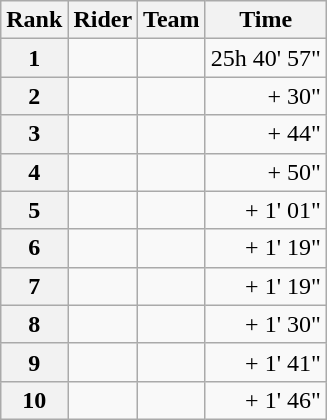<table class="wikitable" margin-bottom:0;">
<tr>
<th scope="col">Rank</th>
<th scope="col">Rider</th>
<th scope="col">Team</th>
<th scope="col">Time</th>
</tr>
<tr>
<th scope="row">1</th>
<td> </td>
<td></td>
<td align="right">25h 40' 57"</td>
</tr>
<tr>
<th scope="row">2</th>
<td></td>
<td></td>
<td align="right">+ 30"</td>
</tr>
<tr>
<th scope="row">3</th>
<td></td>
<td></td>
<td align="right">+ 44"</td>
</tr>
<tr>
<th scope="row">4</th>
<td></td>
<td></td>
<td align="right">+ 50"</td>
</tr>
<tr>
<th scope="row">5</th>
<td></td>
<td></td>
<td align="right">+ 1' 01"</td>
</tr>
<tr>
<th scope="row">6</th>
<td></td>
<td></td>
<td align="right">+ 1' 19"</td>
</tr>
<tr>
<th scope="row">7</th>
<td></td>
<td></td>
<td align="right">+ 1' 19"</td>
</tr>
<tr>
<th scope="row">8</th>
<td></td>
<td></td>
<td align="right">+ 1' 30"</td>
</tr>
<tr>
<th scope="row">9</th>
<td> </td>
<td></td>
<td align="right">+ 1' 41"</td>
</tr>
<tr>
<th scope="row">10</th>
<td></td>
<td></td>
<td align="right">+ 1' 46"</td>
</tr>
</table>
